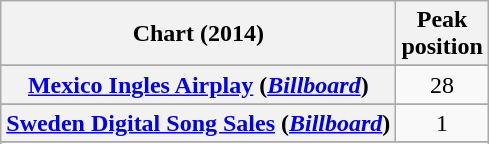<table class="wikitable sortable plainrowheaders" style="text-align:center">
<tr>
<th scope="col">Chart (2014)</th>
<th scope="col">Peak<br>position</th>
</tr>
<tr>
</tr>
<tr>
</tr>
<tr>
</tr>
<tr>
</tr>
<tr>
</tr>
<tr>
</tr>
<tr>
</tr>
<tr>
</tr>
<tr>
</tr>
<tr>
</tr>
<tr>
<th scope="row"><a href='#'>Mexico Ingles Airplay</a> (<em><a href='#'>Billboard</a></em>)</th>
<td>28</td>
</tr>
<tr>
</tr>
<tr>
</tr>
<tr>
</tr>
<tr>
</tr>
<tr>
<th scope="row"><a href='#'>Sweden Digital Song Sales</a> (<em><a href='#'>Billboard</a></em>)</th>
<td>1</td>
</tr>
<tr>
</tr>
<tr>
</tr>
<tr>
</tr>
</table>
